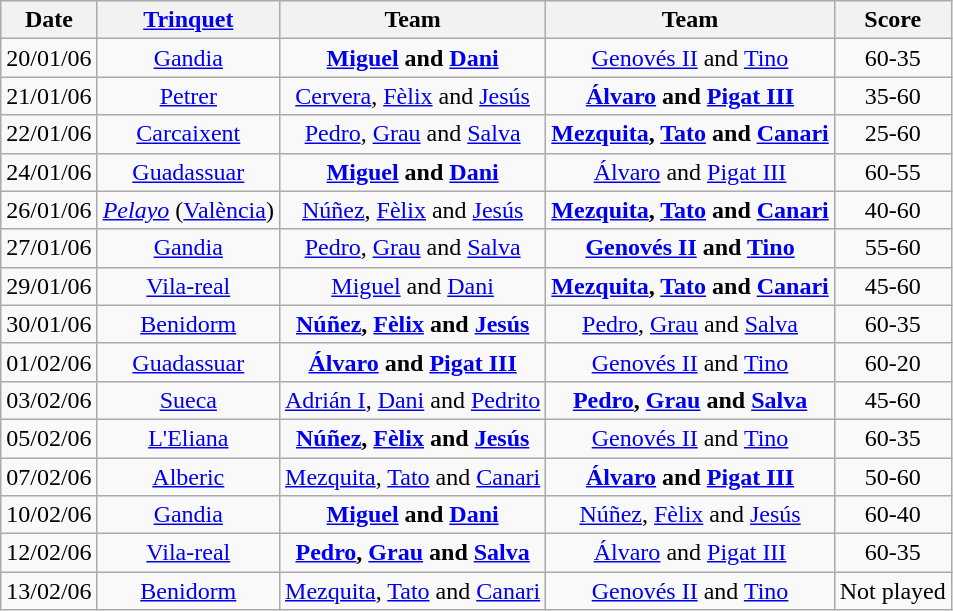<table class="wikitable">
<tr>
<th>Date</th>
<th><a href='#'>Trinquet</a></th>
<th>Team</th>
<th>Team</th>
<th>Score</th>
</tr>
<tr align="center">
<td>20/01/06</td>
<td><a href='#'>Gandia</a></td>
<td><strong><a href='#'>Miguel</a> and <a href='#'>Dani</a></strong></td>
<td><a href='#'>Genovés II</a> and <a href='#'>Tino</a></td>
<td>60-35</td>
</tr>
<tr align="center">
<td>21/01/06</td>
<td><a href='#'>Petrer</a></td>
<td><a href='#'>Cervera</a>, <a href='#'>Fèlix</a> and <a href='#'>Jesús</a></td>
<td><strong><a href='#'>Álvaro</a> and <a href='#'>Pigat III</a></strong></td>
<td>35-60</td>
</tr>
<tr align="center">
<td>22/01/06</td>
<td><a href='#'>Carcaixent</a></td>
<td><a href='#'>Pedro</a>, <a href='#'>Grau</a> and <a href='#'>Salva</a></td>
<td><strong><a href='#'>Mezquita</a>, <a href='#'>Tato</a> and <a href='#'>Canari</a></strong></td>
<td>25-60</td>
</tr>
<tr align="center">
<td>24/01/06</td>
<td><a href='#'>Guadassuar</a></td>
<td><strong><a href='#'>Miguel</a> and <a href='#'>Dani</a></strong></td>
<td><a href='#'>Álvaro</a> and <a href='#'>Pigat III</a></td>
<td>60-55</td>
</tr>
<tr align="center">
<td>26/01/06</td>
<td><a href='#'><em>Pelayo</em></a> (<a href='#'>València</a>)</td>
<td><a href='#'>Núñez</a>, <a href='#'>Fèlix</a> and <a href='#'>Jesús</a></td>
<td><strong><a href='#'>Mezquita</a>, <a href='#'>Tato</a> and <a href='#'>Canari</a></strong></td>
<td>40-60</td>
</tr>
<tr align="center">
<td>27/01/06</td>
<td><a href='#'>Gandia</a></td>
<td><a href='#'>Pedro</a>, <a href='#'>Grau</a> and <a href='#'>Salva</a></td>
<td><strong><a href='#'>Genovés II</a> and <a href='#'>Tino</a></strong></td>
<td>55-60</td>
</tr>
<tr align="center">
<td>29/01/06</td>
<td><a href='#'>Vila-real</a></td>
<td><a href='#'>Miguel</a> and <a href='#'>Dani</a></td>
<td><strong><a href='#'>Mezquita</a>, <a href='#'>Tato</a> and <a href='#'>Canari</a></strong></td>
<td>45-60</td>
</tr>
<tr align="center">
<td>30/01/06</td>
<td><a href='#'>Benidorm</a></td>
<td><strong><a href='#'>Núñez</a>, <a href='#'>Fèlix</a> and <a href='#'>Jesús</a></strong></td>
<td><a href='#'>Pedro</a>, <a href='#'>Grau</a> and <a href='#'>Salva</a></td>
<td>60-35</td>
</tr>
<tr align="center">
<td>01/02/06</td>
<td><a href='#'>Guadassuar</a></td>
<td><strong><a href='#'>Álvaro</a> and <a href='#'>Pigat III</a></strong></td>
<td><a href='#'>Genovés II</a> and <a href='#'>Tino</a></td>
<td>60-20</td>
</tr>
<tr align="center">
<td>03/02/06</td>
<td><a href='#'>Sueca</a></td>
<td><a href='#'>Adrián I</a>, <a href='#'>Dani</a> and <a href='#'>Pedrito</a></td>
<td><strong><a href='#'>Pedro</a>, <a href='#'>Grau</a> and <a href='#'>Salva</a></strong></td>
<td>45-60</td>
</tr>
<tr align="center">
<td>05/02/06</td>
<td><a href='#'>L'Eliana</a></td>
<td><strong><a href='#'>Núñez</a>, <a href='#'>Fèlix</a> and <a href='#'>Jesús</a></strong></td>
<td><a href='#'>Genovés II</a> and <a href='#'>Tino</a></td>
<td>60-35</td>
</tr>
<tr align="center">
<td>07/02/06</td>
<td><a href='#'>Alberic</a></td>
<td><a href='#'>Mezquita</a>, <a href='#'>Tato</a> and <a href='#'>Canari</a></td>
<td><strong><a href='#'>Álvaro</a> and <a href='#'>Pigat III</a></strong></td>
<td>50-60</td>
</tr>
<tr align="center">
<td>10/02/06</td>
<td><a href='#'>Gandia</a></td>
<td><strong><a href='#'>Miguel</a> and <a href='#'>Dani</a></strong></td>
<td><a href='#'>Núñez</a>, <a href='#'>Fèlix</a> and <a href='#'>Jesús</a></td>
<td>60-40</td>
</tr>
<tr align="center">
<td>12/02/06</td>
<td><a href='#'>Vila-real</a></td>
<td><strong><a href='#'>Pedro</a>, <a href='#'>Grau</a> and <a href='#'>Salva</a></strong></td>
<td><a href='#'>Álvaro</a> and <a href='#'>Pigat III</a></td>
<td>60-35</td>
</tr>
<tr align="center">
<td>13/02/06</td>
<td><a href='#'>Benidorm</a></td>
<td><a href='#'>Mezquita</a>, <a href='#'>Tato</a> and <a href='#'>Canari</a></td>
<td><a href='#'>Genovés II</a> and <a href='#'>Tino</a></td>
<td>Not played</td>
</tr>
</table>
